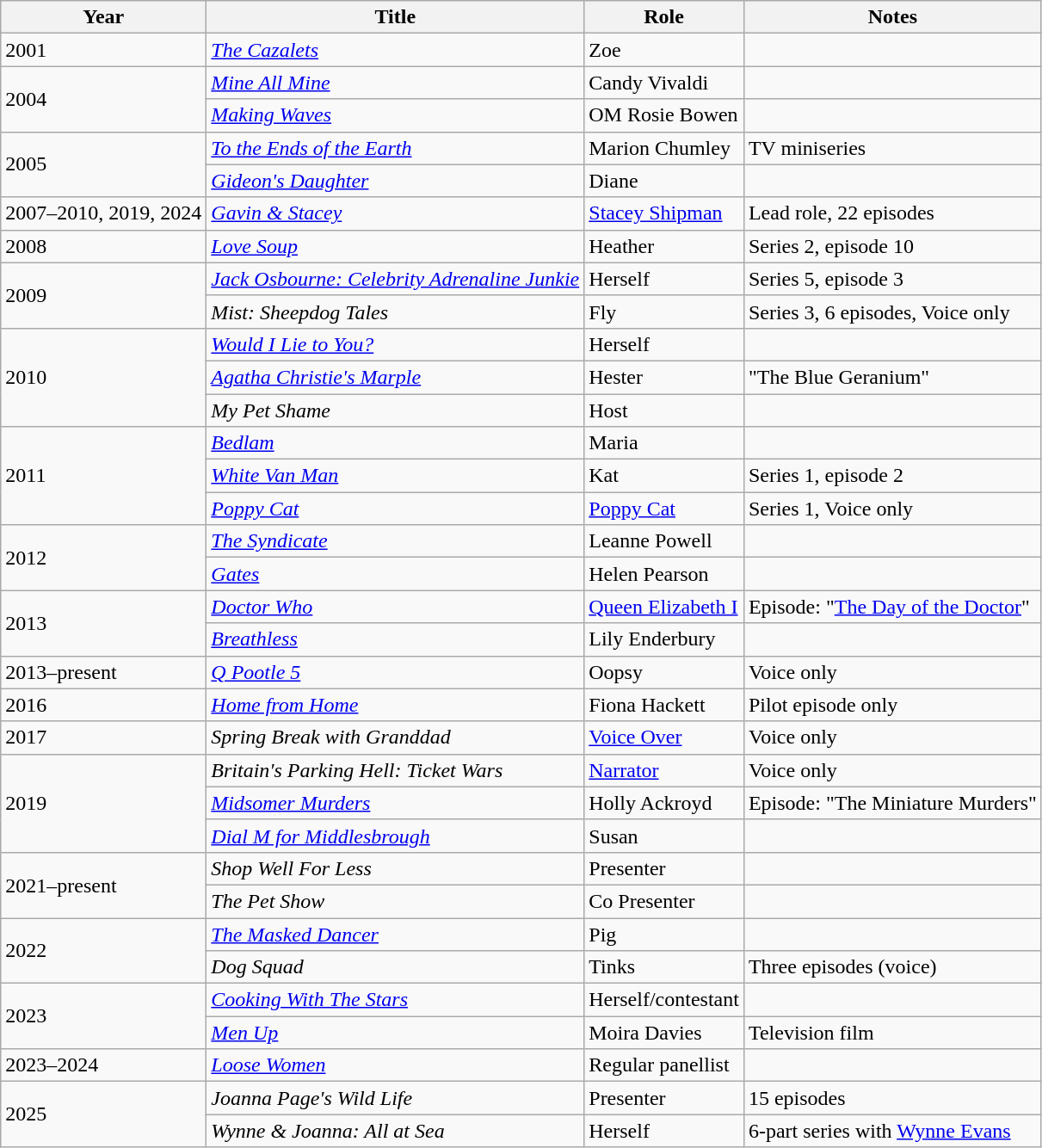<table class="wikitable sortable">
<tr>
<th>Year</th>
<th>Title</th>
<th>Role</th>
<th class="unsortable">Notes</th>
</tr>
<tr>
<td>2001</td>
<td><em><a href='#'>The Cazalets</a></em></td>
<td>Zoe</td>
<td></td>
</tr>
<tr>
<td rowspan=2>2004</td>
<td><em><a href='#'>Mine All Mine</a></em></td>
<td>Candy Vivaldi</td>
<td></td>
</tr>
<tr>
<td><em><a href='#'>Making Waves</a></em></td>
<td>OM Rosie Bowen</td>
<td></td>
</tr>
<tr>
<td rowspan=2>2005</td>
<td><em><a href='#'>To the Ends of the Earth</a></em></td>
<td>Marion Chumley</td>
<td>TV miniseries</td>
</tr>
<tr>
<td><em><a href='#'>Gideon's Daughter</a></em></td>
<td>Diane</td>
<td></td>
</tr>
<tr>
<td>2007–2010, 2019, 2024</td>
<td><em><a href='#'>Gavin & Stacey</a></em></td>
<td><a href='#'>Stacey Shipman</a></td>
<td>Lead role, 22 episodes</td>
</tr>
<tr>
<td>2008</td>
<td><em><a href='#'>Love Soup</a></em></td>
<td>Heather</td>
<td>Series 2, episode 10</td>
</tr>
<tr>
<td rowspan=2>2009</td>
<td><em><a href='#'>Jack Osbourne: Celebrity Adrenaline Junkie</a></em></td>
<td>Herself</td>
<td>Series 5, episode 3</td>
</tr>
<tr>
<td><em>Mist: Sheepdog Tales</em></td>
<td>Fly</td>
<td>Series 3, 6 episodes, Voice only</td>
</tr>
<tr>
<td rowspan=3>2010</td>
<td><em><a href='#'>Would I Lie to You?</a></em></td>
<td>Herself</td>
<td></td>
</tr>
<tr>
<td><em><a href='#'>Agatha Christie's Marple</a></em></td>
<td>Hester</td>
<td>"The Blue Geranium"</td>
</tr>
<tr>
<td><em>My Pet Shame</em></td>
<td>Host</td>
<td></td>
</tr>
<tr>
<td rowspan=3>2011</td>
<td><em><a href='#'>Bedlam</a></em></td>
<td>Maria</td>
<td></td>
</tr>
<tr>
<td><em><a href='#'>White Van Man</a></em></td>
<td>Kat</td>
<td>Series 1, episode 2</td>
</tr>
<tr>
<td><em><a href='#'>Poppy Cat</a></em></td>
<td><a href='#'>Poppy Cat</a></td>
<td>Series 1, Voice only</td>
</tr>
<tr>
<td rowspan=2>2012</td>
<td><em><a href='#'>The Syndicate</a></em></td>
<td>Leanne Powell</td>
<td></td>
</tr>
<tr>
<td><em><a href='#'>Gates</a></em></td>
<td>Helen Pearson</td>
<td></td>
</tr>
<tr>
<td rowspan="2">2013</td>
<td><em><a href='#'>Doctor Who</a></em></td>
<td><a href='#'>Queen Elizabeth I</a></td>
<td>Episode: "<a href='#'>The Day of the Doctor</a>"</td>
</tr>
<tr>
<td><em><a href='#'>Breathless</a></em></td>
<td>Lily Enderbury</td>
<td></td>
</tr>
<tr>
<td>2013–present</td>
<td><em><a href='#'>Q Pootle 5</a></em></td>
<td>Oopsy</td>
<td>Voice only</td>
</tr>
<tr>
<td>2016</td>
<td><em><a href='#'>Home from Home</a></em></td>
<td>Fiona Hackett</td>
<td>Pilot episode only</td>
</tr>
<tr>
<td>2017</td>
<td><em>Spring Break with Granddad</em></td>
<td><a href='#'>Voice Over</a></td>
<td>Voice only</td>
</tr>
<tr>
<td rowspan="3">2019</td>
<td><em>Britain's Parking Hell: Ticket Wars</em></td>
<td><a href='#'>Narrator</a></td>
<td>Voice only</td>
</tr>
<tr>
<td><em><a href='#'>Midsomer Murders</a></em></td>
<td>Holly Ackroyd</td>
<td>Episode: "The Miniature Murders"</td>
</tr>
<tr>
<td><em><a href='#'>Dial M for Middlesbrough</a></em></td>
<td>Susan</td>
<td></td>
</tr>
<tr>
<td rowspan="2">2021–present</td>
<td><em>Shop Well For Less</em></td>
<td>Presenter</td>
<td></td>
</tr>
<tr>
<td><em>The Pet Show</em></td>
<td>Co Presenter</td>
<td></td>
</tr>
<tr>
<td rowspan="2">2022</td>
<td><em><a href='#'>The Masked Dancer</a> </em></td>
<td>Pig</td>
<td></td>
</tr>
<tr>
<td><em>Dog Squad</em></td>
<td>Tinks</td>
<td>Three episodes (voice)</td>
</tr>
<tr>
<td rowspan="2">2023</td>
<td><em><a href='#'>Cooking With The Stars</a> </em></td>
<td>Herself/contestant</td>
<td></td>
</tr>
<tr>
<td><em><a href='#'>Men Up</a>  </em></td>
<td>Moira Davies</td>
<td>Television film</td>
</tr>
<tr>
<td>2023–2024</td>
<td><em><a href='#'>Loose Women</a>  </em></td>
<td>Regular panellist</td>
<td></td>
</tr>
<tr>
<td rowspan="2">2025</td>
<td><em>Joanna Page's Wild Life</em></td>
<td>Presenter</td>
<td>15 episodes</td>
</tr>
<tr>
<td><em>Wynne & Joanna: All at Sea</em></td>
<td>Herself</td>
<td>6-part series with <a href='#'>Wynne Evans</a></td>
</tr>
</table>
